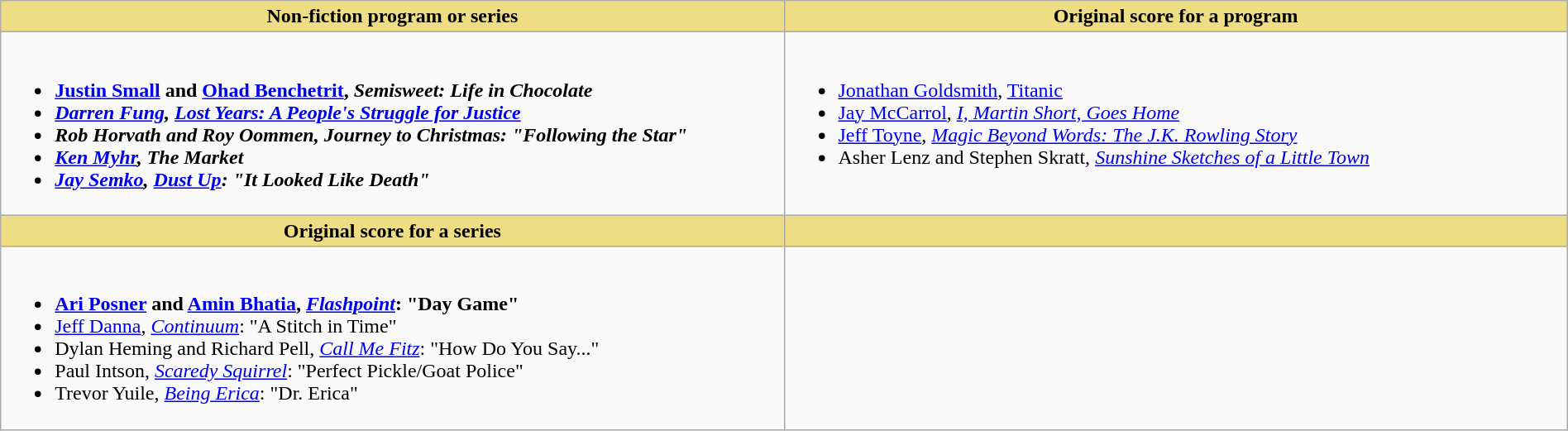<table class=wikitable width="100%">
<tr>
<th style="background:#EEDD82; width:50%">Non-fiction program or series</th>
<th style="background:#EEDD82; width:50%">Original score for a program</th>
</tr>
<tr>
<td valign="top"><br><ul><li> <strong><a href='#'>Justin Small</a> and <a href='#'>Ohad Benchetrit</a>, <em>Semisweet: Life in Chocolate<strong><em></li><li><a href='#'>Darren Fung</a>, </em><a href='#'>Lost Years: A People's Struggle for Justice</a><em></li><li>Rob Horvath and Roy Oommen, </em>Journey to Christmas<em>: "Following the Star"</li><li><a href='#'>Ken Myhr</a>, </em>The Market<em></li><li><a href='#'>Jay Semko</a>, </em><a href='#'>Dust Up</a><em>: "It Looked Like Death"</li></ul></td>
<td valign="top"><br><ul><li> </strong><a href='#'>Jonathan Goldsmith</a>, </em><a href='#'>Titanic</a></em></strong></li><li><a href='#'>Jay McCarrol</a>, <em><a href='#'>I, Martin Short, Goes Home</a></em></li><li><a href='#'>Jeff Toyne</a>, <em><a href='#'>Magic Beyond Words: The J.K. Rowling Story</a></em></li><li>Asher Lenz and Stephen Skratt, <em><a href='#'>Sunshine Sketches of a Little Town</a></em></li></ul></td>
</tr>
<tr>
<th style="background:#EEDD82; width:50%">Original score for a series</th>
<th style="background:#EEDD82; width:50%"></th>
</tr>
<tr>
<td valign="top"><br><ul><li> <strong><a href='#'>Ari Posner</a> and <a href='#'>Amin Bhatia</a>, <em><a href='#'>Flashpoint</a></em>: "Day Game"</strong></li><li><a href='#'>Jeff Danna</a>, <em><a href='#'>Continuum</a></em>: "A Stitch in Time"</li><li>Dylan Heming and Richard Pell, <em><a href='#'>Call Me Fitz</a></em>: "How Do You Say..."</li><li>Paul Intson, <em><a href='#'>Scaredy Squirrel</a></em>: "Perfect Pickle/Goat Police"</li><li>Trevor Yuile, <em><a href='#'>Being Erica</a></em>: "Dr. Erica"</li></ul></td>
</tr>
</table>
